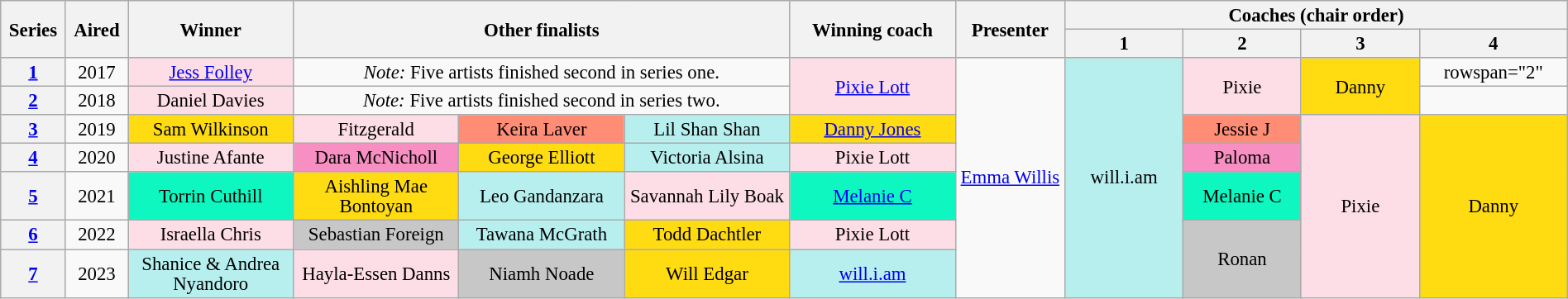<table class="wikitable" style="text-align:center; font-size:95%; line-height:16px; width:100%">
<tr>
<th scope="col" style="width:1%" rowspan="2">Series</th>
<th scope="col" style="width:1%" rowspan="2">Aired</th>
<th scope="col" style="width:7%" rowspan="2">Winner</th>
<th colspan="3" style="width:0%" rowspan="2">Other finalists</th>
<th scope="col" style="width:7%" rowspan="2">Winning coach</th>
<th scope="col" style="width:3%" rowspan="2">Presenter</th>
<th colspan="4" style="width:0%" scope="row">Coaches (chair order)</th>
</tr>
<tr>
<th style="width:5%">1</th>
<th style="width:5%">2</th>
<th style="width:5%">3</th>
<th style="width:5%">4</th>
</tr>
<tr>
<th scope="row"><a href='#'>1</a></th>
<td>2017</td>
<td style="background:#FDDDE6"><a href='#'>Jess Folley</a></td>
<td colspan="3"><em>Note:</em> Five artists finished second in series one.</td>
<td rowspan="2" style="background:#FDDDE6"><a href='#'>Pixie Lott</a></td>
<td rowspan="7"><a href='#'>Emma Willis</a></td>
<td rowspan="7" style="background:#b7efef">will.i.am</td>
<td rowspan="2" style="background:#FDDDE6">Pixie</td>
<td rowspan="2" style="background:#ffdb11">Danny</td>
<td>rowspan="2" </td>
</tr>
<tr>
<th scope="row"><a href='#'>2</a></th>
<td>2018</td>
<td style="background:#FDDDE6">Daniel Davies</td>
<td colspan="3"><em>Note:</em> Five artists finished second in series two.</td>
</tr>
<tr>
<th scope="row"><a href='#'>3</a></th>
<td>2019</td>
<td style="background:#ffdb11">Sam Wilkinson</td>
<td style="background:#FDDDE6; width:7%"> Fitzgerald</td>
<td style="background:#ff8c75; width:7%">Keira Laver</td>
<td style="background:#b7efef; width:7%">Lil Shan Shan</td>
<td style="background:#ffdb11"><a href='#'>Danny Jones</a></td>
<td style="background:#ff8c75">Jessie J</td>
<td rowspan="5" style="background:#FDDDE6">Pixie</td>
<td style="background:#ffdb11" rowspan="5">Danny</td>
</tr>
<tr>
<th scope="row"><a href='#'>4</a></th>
<td>2020</td>
<td style="background:#FDDDE6">Justine Afante</td>
<td style="background:#f78fc2">Dara McNicholl</td>
<td style="background:#ffdb11">George Elliott</td>
<td style="background:#b7efef">Victoria Alsina</td>
<td style="background:#FDDDE6">Pixie Lott</td>
<td style="background:#f78fc2">Paloma</td>
</tr>
<tr>
<th scope="row"><a href='#'>5</a></th>
<td>2021</td>
<td style="background:#0ff7c0">Torrin Cuthill</td>
<td style="background:#ffdb11">Aishling Mae Bontoyan</td>
<td style="background:#b7efef">Leo Gandanzara</td>
<td style="background:#FDDDE6">Savannah Lily Boak</td>
<td style="background:#0ff7c0"><a href='#'>Melanie C</a></td>
<td style="background:#0ff7c0">Melanie C</td>
</tr>
<tr>
<th scope="row"><a href='#'>6</a></th>
<td>2022</td>
<td style="background:#FDDDE6">Israella Chris</td>
<td style="background:#c7c7c7">Sebastian Foreign</td>
<td style="background:#b7efef">Tawana McGrath</td>
<td style="background:#ffdb11">Todd Dachtler</td>
<td style="background:#FDDDE6">Pixie Lott</td>
<td style="background:#c7c7c7" rowspan="2">Ronan</td>
</tr>
<tr>
<th scope="row"><a href='#'>7</a></th>
<td>2023</td>
<td style="background:#b7efef">Shanice & Andrea Nyandoro</td>
<td style="background:#FDDDE6">Hayla-Essen Danns</td>
<td style="background:#c7c7c7">Niamh Noade</td>
<td style="background:#ffdb11">Will Edgar</td>
<td style="background:#b7efef"><a href='#'>will.i.am</a></td>
</tr>
</table>
